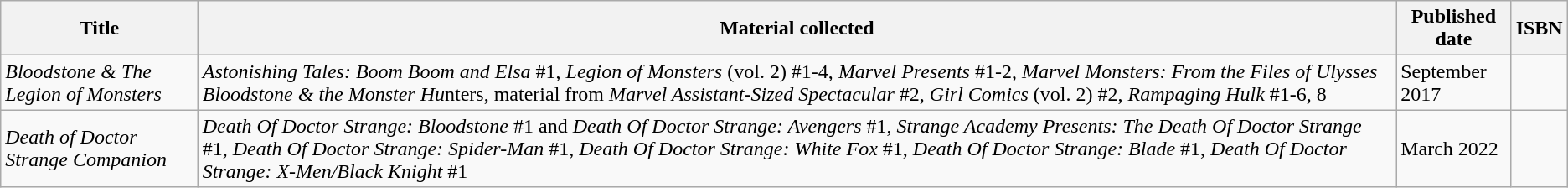<table class="wikitable">
<tr>
<th>Title</th>
<th>Material collected</th>
<th>Published date</th>
<th>ISBN</th>
</tr>
<tr>
<td><em>Bloodstone & The Legion of Monsters</em></td>
<td><em>Astonishing Tales: Boom Boom and Elsa</em> #1, <em>Legion of Monsters</em> (vol. 2) #1-4, <em>Marvel Presents</em> #1-2, <em>Marvel Monsters: From the Files of Ulysses Bloodstone & the Monster Hu</em>nters, material from <em>Marvel Assistant-Sized Spectacular</em> #2, <em>Girl Comics</em> (vol. 2) #2, <em>Rampaging Hulk</em> #1-6, 8</td>
<td>September 2017</td>
<td></td>
</tr>
<tr>
<td><em>Death of Doctor Strange Companion</em></td>
<td><em>Death Of Doctor Strange: Bloodstone</em> #1 and <em>Death Of Doctor Strange: Avengers</em> #1, <em>Strange Academy Presents: The Death Of Doctor Strange</em> #1, <em>Death Of Doctor Strange: Spider-Man</em> #1, <em>Death Of Doctor Strange: White Fox</em> #1, <em>Death Of Doctor Strange: Blade</em> #1, <em>Death Of Doctor Strange: X-Men/Black Knight</em> #1</td>
<td>March 2022</td>
<td></td>
</tr>
</table>
